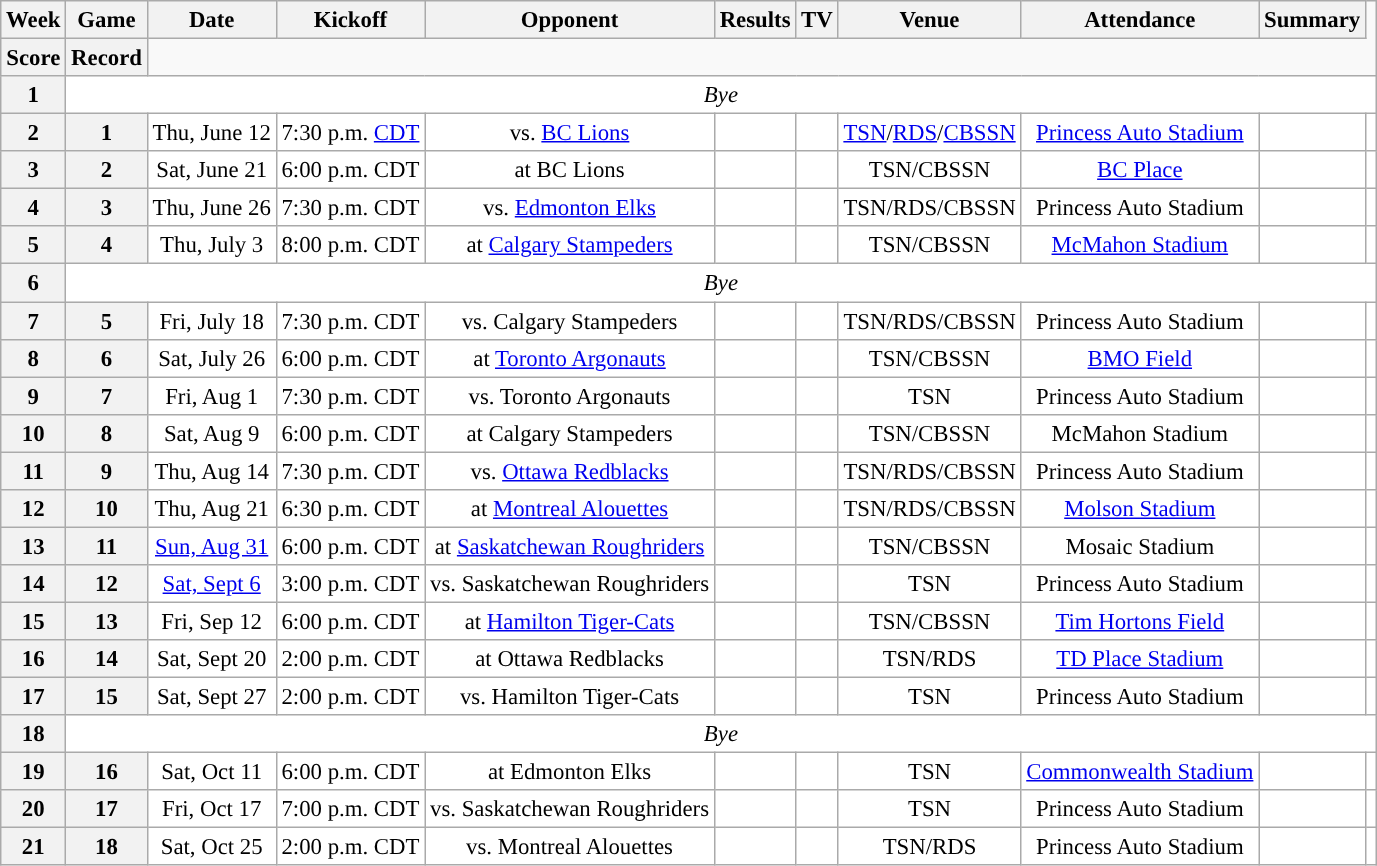<table class="wikitable" style="font-size: 95%;">
<tr>
<th scope="col">Week</th>
<th scope="col">Game</th>
<th scope="col">Date</th>
<th scope="col">Kickoff</th>
<th scope="col">Opponent</th>
<th scope="col">Results</th>
<th scope="col">TV</th>
<th scope="col">Venue</th>
<th scope="col">Attendance</th>
<th scope="col">Summary</th>
</tr>
<tr>
<th scope="col">Score</th>
<th scope="col">Record</th>
</tr>
<tr align="center"= bgcolor="ffffff">
<th align="center"><strong>1</strong></th>
<td colspan=10 align="center" valign="middle"><em>Bye</em></td>
</tr>
<tr align="center"= bgcolor="ffffff">
<th align="center"><strong>2</strong></th>
<th align="center"><strong>1</strong></th>
<td align="center">Thu, June 12</td>
<td align="center">7:30 p.m. <a href='#'>CDT</a></td>
<td align="center">vs. <a href='#'>BC Lions</a></td>
<td align="center"></td>
<td align="center"></td>
<td align="center"><a href='#'>TSN</a>/<a href='#'>RDS</a>/<a href='#'>CBSSN</a></td>
<td align="center"><a href='#'>Princess Auto Stadium</a></td>
<td align="center"></td>
<td align="center"></td>
</tr>
<tr align="center"= bgcolor="ffffff">
<th align="center"><strong>3</strong></th>
<th align="center"><strong>2</strong></th>
<td align="center">Sat, June 21</td>
<td align="center">6:00 p.m. CDT</td>
<td align="center">at BC Lions</td>
<td align="center"></td>
<td align="center"></td>
<td align="center">TSN/CBSSN</td>
<td align="center"><a href='#'>BC Place</a></td>
<td align="center"></td>
<td align="center"></td>
</tr>
<tr align="center"= bgcolor="ffffff">
<th align="center"><strong>4</strong></th>
<th align="center"><strong>3</strong></th>
<td align="center">Thu, June 26</td>
<td align="center">7:30 p.m. CDT</td>
<td align="center">vs. <a href='#'>Edmonton Elks</a></td>
<td align="center"></td>
<td align="center"></td>
<td align="center">TSN/RDS/CBSSN</td>
<td align="center">Princess Auto Stadium</td>
<td align="center"></td>
<td align="center"></td>
</tr>
<tr align="center"= bgcolor="ffffff">
<th align="center"><strong>5</strong></th>
<th align="center"><strong>4</strong></th>
<td align="center">Thu, July 3</td>
<td align="center">8:00 p.m. CDT</td>
<td align="center">at <a href='#'>Calgary Stampeders</a></td>
<td align="center"></td>
<td align="center"></td>
<td align="center">TSN/CBSSN</td>
<td align="center"><a href='#'>McMahon Stadium</a></td>
<td align="center"></td>
<td align="center"></td>
</tr>
<tr align="center"= bgcolor="ffffff">
<th align="center"><strong>6</strong></th>
<td colspan=10 align="center" valign="middle"><em>Bye</em></td>
</tr>
<tr align="center"= bgcolor="ffffff">
<th align="center"><strong>7</strong></th>
<th align="center"><strong>5</strong></th>
<td align="center">Fri, July 18</td>
<td align="center">7:30 p.m. CDT</td>
<td align="center">vs. Calgary Stampeders</td>
<td align="center"></td>
<td align="center"></td>
<td align="center">TSN/RDS/CBSSN</td>
<td align="center">Princess Auto Stadium</td>
<td align="center"></td>
<td align="center"></td>
</tr>
<tr align="center"= bgcolor="ffffff">
<th align="center"><strong>8</strong></th>
<th align="center"><strong>6</strong></th>
<td align="center">Sat, July 26</td>
<td align="center">6:00 p.m. CDT</td>
<td align="center">at <a href='#'>Toronto Argonauts</a></td>
<td align="center"></td>
<td align="center"></td>
<td align="center">TSN/CBSSN</td>
<td align="center"><a href='#'>BMO Field</a></td>
<td align="center"></td>
<td align="center"></td>
</tr>
<tr align="center"= bgcolor="ffffff">
<th align="center"><strong>9</strong></th>
<th align="center"><strong>7</strong></th>
<td align="center">Fri, Aug 1</td>
<td align="center">7:30 p.m. CDT</td>
<td align="center">vs. Toronto Argonauts</td>
<td align="center"></td>
<td align="center"></td>
<td align="center">TSN</td>
<td align="center">Princess Auto Stadium</td>
<td align="center"></td>
<td align="center"></td>
</tr>
<tr align="center"= bgcolor="ffffff">
<th align="center"><strong>10</strong></th>
<th align="center"><strong>8</strong></th>
<td align="center">Sat, Aug 9</td>
<td align="center">6:00 p.m. CDT</td>
<td align="center">at Calgary Stampeders</td>
<td align="center"></td>
<td align="center"></td>
<td align="center">TSN/CBSSN</td>
<td align="center">McMahon Stadium</td>
<td align="center"></td>
<td align="center"></td>
</tr>
<tr align="center"= bgcolor="ffffff">
<th align="center"><strong>11</strong></th>
<th align="center"><strong>9</strong></th>
<td align="center">Thu, Aug 14</td>
<td align="center">7:30 p.m. CDT</td>
<td align="center">vs. <a href='#'>Ottawa Redblacks</a></td>
<td align="center"></td>
<td align="center"></td>
<td align="center">TSN/RDS/CBSSN</td>
<td align="center">Princess Auto Stadium</td>
<td align="center"></td>
<td align="center"></td>
</tr>
<tr align="center"= bgcolor="ffffff">
<th align="center"><strong>12</strong></th>
<th align="center"><strong>10</strong></th>
<td align="center">Thu, Aug 21</td>
<td align="center">6:30 p.m. CDT</td>
<td align="center">at <a href='#'>Montreal Alouettes</a></td>
<td align="center"></td>
<td align="center"></td>
<td align="center">TSN/RDS/CBSSN</td>
<td align="center"><a href='#'>Molson Stadium</a></td>
<td align="center"></td>
<td align="center"></td>
</tr>
<tr align="center"= bgcolor="ffffff">
<th align="center"><strong>13</strong></th>
<th align="center"><strong>11</strong></th>
<td align="center"><a href='#'>Sun, Aug 31</a></td>
<td align="center">6:00 p.m. CDT</td>
<td align="center">at <a href='#'>Saskatchewan Roughriders</a></td>
<td align="center"></td>
<td align="center"></td>
<td align="center">TSN/CBSSN</td>
<td align="center">Mosaic Stadium</td>
<td align="center"></td>
<td align="center"></td>
</tr>
<tr align="center"= bgcolor="ffffff">
<th align="center"><strong>14</strong></th>
<th align="center"><strong>12</strong></th>
<td align="center"><a href='#'>Sat, Sept 6</a></td>
<td align="center">3:00 p.m. CDT</td>
<td align="center">vs. Saskatchewan Roughriders</td>
<td align="center"></td>
<td align="center"></td>
<td align="center">TSN</td>
<td align="center">Princess Auto Stadium</td>
<td align="center"></td>
<td align="center"></td>
</tr>
<tr align="center"= bgcolor="ffffff">
<th align="center"><strong>15</strong></th>
<th align="center"><strong>13</strong></th>
<td align="center">Fri, Sep 12</td>
<td align="center">6:00 p.m. CDT</td>
<td align="center">at <a href='#'>Hamilton Tiger-Cats</a></td>
<td align="center"></td>
<td align="center"></td>
<td align="center">TSN/CBSSN</td>
<td align="center"><a href='#'>Tim Hortons Field</a></td>
<td align="center"></td>
<td align="center"></td>
</tr>
<tr align="center"= bgcolor="ffffff">
<th align="center"><strong>16</strong></th>
<th align="center"><strong>14</strong></th>
<td align="center">Sat, Sept 20</td>
<td align="center">2:00 p.m. CDT</td>
<td align="center">at Ottawa Redblacks</td>
<td align="center"></td>
<td align="center"></td>
<td align="center">TSN/RDS</td>
<td align="center"><a href='#'>TD Place Stadium</a></td>
<td align="center"></td>
<td align="center"></td>
</tr>
<tr align="center"= bgcolor="ffffff">
<th align="center"><strong>17</strong></th>
<th align="center"><strong>15</strong></th>
<td align="center">Sat, Sept 27</td>
<td align="center">2:00 p.m. CDT</td>
<td align="center">vs. Hamilton Tiger-Cats</td>
<td align="center"></td>
<td align="center"></td>
<td align="center">TSN</td>
<td align="center">Princess Auto Stadium</td>
<td align="center"></td>
<td align="center"></td>
</tr>
<tr align="center"= bgcolor="ffffff">
<th align="center"><strong>18</strong></th>
<td colspan=10 align="center" valign="middle"><em>Bye</em></td>
</tr>
<tr align="center"= bgcolor="ffffff">
<th align="center"><strong>19</strong></th>
<th align="center"><strong>16</strong></th>
<td align="center">Sat, Oct 11</td>
<td align="center">6:00 p.m. CDT</td>
<td align="center">at Edmonton Elks</td>
<td align="center"></td>
<td align="center"></td>
<td align="center">TSN</td>
<td align="center"><a href='#'>Commonwealth Stadium</a></td>
<td align="center"></td>
<td align="center"></td>
</tr>
<tr align="center"= bgcolor="ffffff">
<th align="center"><strong>20</strong></th>
<th align="center"><strong>17</strong></th>
<td align="center">Fri, Oct 17</td>
<td align="center">7:00 p.m. CDT</td>
<td align="center">vs. Saskatchewan Roughriders</td>
<td align="center"></td>
<td align="center"></td>
<td align="center">TSN</td>
<td align="center">Princess Auto Stadium</td>
<td align="center"></td>
<td align="center"></td>
</tr>
<tr align="center"= bgcolor="ffffff">
<th align="center"><strong>21</strong></th>
<th align="center"><strong>18</strong></th>
<td align="center">Sat, Oct 25</td>
<td align="center">2:00 p.m. CDT</td>
<td align="center">vs. Montreal Alouettes</td>
<td align="center"></td>
<td align="center"></td>
<td align="center">TSN/RDS</td>
<td align="center">Princess Auto Stadium</td>
<td align="center"></td>
<td align="center"></td>
</tr>
</table>
